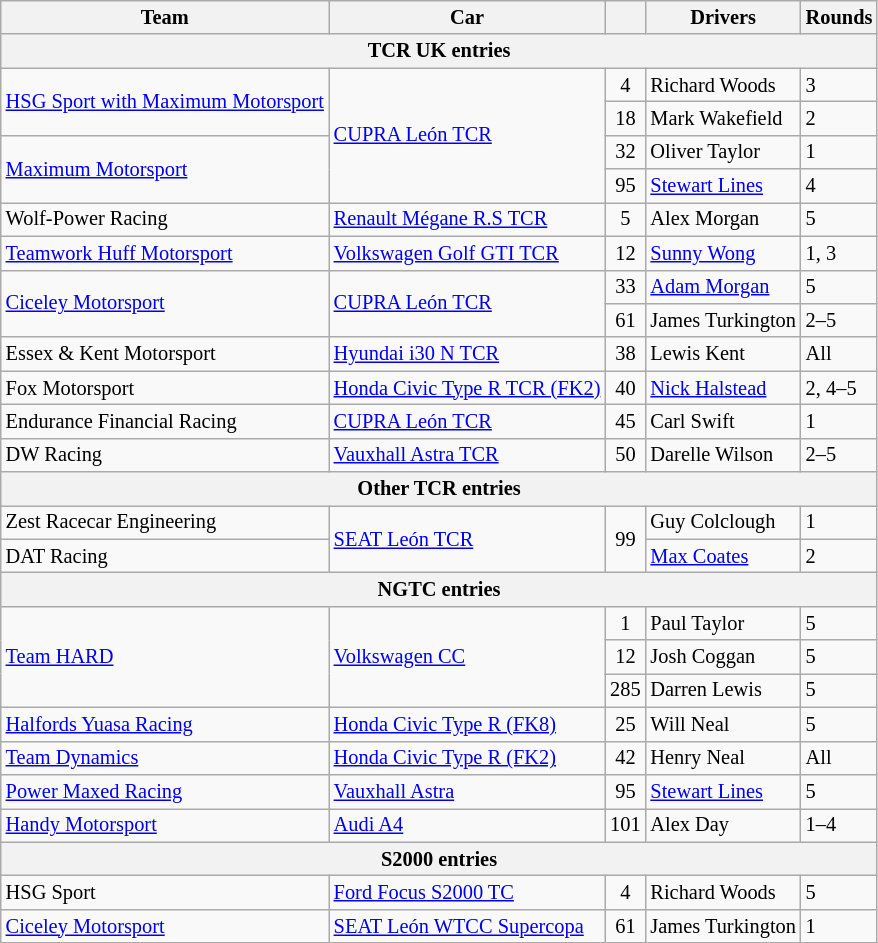<table class="wikitable" style="font-size: 85%">
<tr>
<th>Team</th>
<th>Car</th>
<th></th>
<th>Drivers</th>
<th>Rounds</th>
</tr>
<tr>
<th colspan=5>TCR UK entries</th>
</tr>
<tr>
<td rowspan=2> <a href='#'>HSG Sport with Maximum Motorsport</a></td>
<td rowspan=4><a href='#'>CUPRA León TCR</a></td>
<td align=center>4</td>
<td> Richard Woods</td>
<td>3</td>
</tr>
<tr>
<td align=center>18</td>
<td> Mark Wakefield</td>
<td>2</td>
</tr>
<tr>
<td rowspan=2> <a href='#'>Maximum Motorsport</a></td>
<td align=center>32</td>
<td> Oliver Taylor</td>
<td>1</td>
</tr>
<tr>
<td align=center>95</td>
<td> <a href='#'>Stewart Lines</a></td>
<td>4</td>
</tr>
<tr>
<td> Wolf-Power Racing</td>
<td><a href='#'>Renault Mégane R.S TCR</a></td>
<td align="center">5</td>
<td> Alex Morgan</td>
<td>5</td>
</tr>
<tr>
<td> <a href='#'>Teamwork Huff Motorsport</a></td>
<td><a href='#'>Volkswagen Golf GTI TCR</a></td>
<td align=center>12</td>
<td> <a href='#'>Sunny Wong</a></td>
<td>1, 3</td>
</tr>
<tr>
<td rowspan=2> <a href='#'>Ciceley Motorsport</a></td>
<td rowspan=2><a href='#'>CUPRA León TCR</a></td>
<td align=center>33</td>
<td> <a href='#'>Adam Morgan</a></td>
<td>5</td>
</tr>
<tr>
<td align=center>61</td>
<td> James Turkington</td>
<td>2–5</td>
</tr>
<tr>
<td> Essex & Kent Motorsport</td>
<td><a href='#'>Hyundai i30 N TCR</a></td>
<td align="center">38</td>
<td> Lewis Kent</td>
<td>All</td>
</tr>
<tr>
<td> Fox Motorsport</td>
<td><a href='#'>Honda Civic Type R TCR (FK2)</a></td>
<td align="center">40</td>
<td> <a href='#'>Nick Halstead</a></td>
<td>2, 4–5</td>
</tr>
<tr>
<td> Endurance Financial Racing</td>
<td><a href='#'>CUPRA León TCR</a></td>
<td align=center>45</td>
<td> Carl Swift</td>
<td>1</td>
</tr>
<tr>
<td> DW Racing</td>
<td><a href='#'>Vauxhall Astra TCR</a></td>
<td align="center">50</td>
<td> Darelle Wilson</td>
<td>2–5</td>
</tr>
<tr>
<th colspan=5>Other TCR entries</th>
</tr>
<tr>
<td> Zest Racecar Engineering</td>
<td rowspan=2><a href='#'>SEAT León TCR</a></td>
<td rowspan=2 align=center>99</td>
<td> Guy Colclough</td>
<td>1</td>
</tr>
<tr>
<td> DAT Racing</td>
<td> <a href='#'>Max Coates</a></td>
<td>2</td>
</tr>
<tr>
<th colspan=5>NGTC entries</th>
</tr>
<tr>
<td rowspan=3> <a href='#'>Team HARD</a></td>
<td rowspan=3><a href='#'>Volkswagen CC</a></td>
<td align=center>1</td>
<td> Paul Taylor</td>
<td>5</td>
</tr>
<tr>
<td align=center>12</td>
<td> Josh Coggan</td>
<td>5</td>
</tr>
<tr>
<td align=center>285</td>
<td> Darren Lewis</td>
<td>5</td>
</tr>
<tr>
<td> <a href='#'>Halfords Yuasa Racing</a></td>
<td><a href='#'>Honda Civic Type R (FK8)</a></td>
<td align=center>25</td>
<td> Will Neal</td>
<td>5</td>
</tr>
<tr>
<td> <a href='#'>Team Dynamics</a></td>
<td><a href='#'>Honda Civic Type R (FK2)</a></td>
<td align=center>42</td>
<td> Henry Neal</td>
<td>All</td>
</tr>
<tr>
<td> <a href='#'>Power Maxed Racing</a></td>
<td><a href='#'>Vauxhall Astra</a></td>
<td align=center>95</td>
<td> <a href='#'>Stewart Lines</a></td>
<td>5</td>
</tr>
<tr>
<td> <a href='#'>Handy Motorsport</a></td>
<td><a href='#'>Audi A4</a></td>
<td align=center>101</td>
<td> Alex Day</td>
<td>1–4</td>
</tr>
<tr>
<th colspan=5>S2000 entries</th>
</tr>
<tr>
<td> HSG Sport</td>
<td><a href='#'>Ford Focus S2000 TC</a></td>
<td align=center>4</td>
<td> Richard Woods</td>
<td>5</td>
</tr>
<tr>
<td> <a href='#'>Ciceley Motorsport</a></td>
<td><a href='#'>SEAT León WTCC Supercopa</a></td>
<td align=center>61</td>
<td> James Turkington</td>
<td>1</td>
</tr>
<tr>
</tr>
</table>
